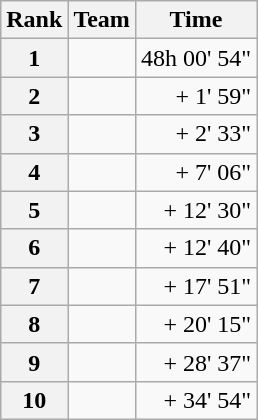<table class="wikitable">
<tr>
<th scope="col">Rank</th>
<th scope="col">Team</th>
<th scope="col">Time</th>
</tr>
<tr>
<th scope="row">1</th>
<td></td>
<td align="right">48h 00' 54"</td>
</tr>
<tr>
<th scope="row">2</th>
<td></td>
<td align="right">+ 1' 59"</td>
</tr>
<tr>
<th scope="row">3</th>
<td></td>
<td align="right">+ 2' 33"</td>
</tr>
<tr>
<th scope="row">4</th>
<td></td>
<td align="right">+ 7' 06"</td>
</tr>
<tr>
<th scope="row">5</th>
<td></td>
<td align="right">+ 12' 30"</td>
</tr>
<tr>
<th scope="row">6</th>
<td></td>
<td align="right">+ 12' 40"</td>
</tr>
<tr>
<th scope="row">7</th>
<td></td>
<td align="right">+ 17' 51"</td>
</tr>
<tr>
<th scope="row">8</th>
<td></td>
<td align="right">+ 20' 15"</td>
</tr>
<tr>
<th scope="row">9</th>
<td></td>
<td align="right">+ 28' 37"</td>
</tr>
<tr>
<th scope="row">10</th>
<td></td>
<td align="right">+ 34' 54"</td>
</tr>
</table>
